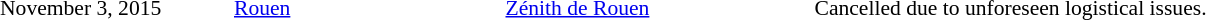<table cellpadding="2" style="border: 0px solid darkgray; font-size:90%">
<tr>
<th width="150"></th>
<th width="175"></th>
<th width="200"></th>
<th width="450"></th>
</tr>
<tr border="0">
<td>November 3, 2015</td>
<td><a href='#'>Rouen</a></td>
<td><a href='#'>Zénith de Rouen</a></td>
<td>Cancelled due to unforeseen logistical issues.</td>
</tr>
<tr>
</tr>
</table>
